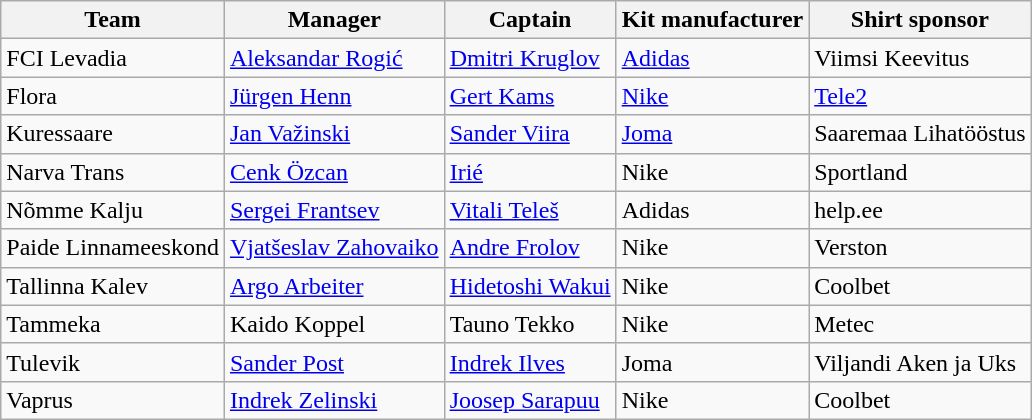<table class="wikitable sortable" style="text-align: left;">
<tr>
<th>Team</th>
<th>Manager</th>
<th>Captain</th>
<th>Kit manufacturer</th>
<th>Shirt sponsor</th>
</tr>
<tr>
<td>FCI Levadia</td>
<td> <a href='#'>Aleksandar Rogić</a></td>
<td> <a href='#'>Dmitri Kruglov</a></td>
<td><a href='#'>Adidas</a></td>
<td>Viimsi Keevitus</td>
</tr>
<tr>
<td>Flora</td>
<td> <a href='#'>Jürgen Henn</a></td>
<td> <a href='#'>Gert Kams</a></td>
<td><a href='#'>Nike</a></td>
<td><a href='#'>Tele2</a></td>
</tr>
<tr>
<td>Kuressaare</td>
<td> <a href='#'>Jan Važinski</a></td>
<td> <a href='#'>Sander Viira</a></td>
<td><a href='#'>Joma</a></td>
<td>Saaremaa Lihatööstus</td>
</tr>
<tr>
<td>Narva Trans</td>
<td> <a href='#'>Cenk Özcan</a></td>
<td> <a href='#'>Irié</a></td>
<td>Nike</td>
<td>Sportland</td>
</tr>
<tr>
<td>Nõmme Kalju</td>
<td> <a href='#'>Sergei Frantsev</a></td>
<td> <a href='#'>Vitali Teleš</a></td>
<td>Adidas</td>
<td>help.ee</td>
</tr>
<tr>
<td>Paide Linnameeskond</td>
<td> <a href='#'>Vjatšeslav Zahovaiko</a></td>
<td> <a href='#'>Andre Frolov</a></td>
<td>Nike</td>
<td>Verston</td>
</tr>
<tr>
<td>Tallinna Kalev</td>
<td> <a href='#'>Argo Arbeiter</a></td>
<td> <a href='#'>Hidetoshi Wakui</a></td>
<td>Nike</td>
<td>Coolbet</td>
</tr>
<tr>
<td>Tammeka</td>
<td> Kaido Koppel</td>
<td> Tauno Tekko</td>
<td>Nike</td>
<td>Metec</td>
</tr>
<tr>
<td>Tulevik</td>
<td> <a href='#'>Sander Post</a></td>
<td> <a href='#'>Indrek Ilves</a></td>
<td>Joma</td>
<td>Viljandi Aken ja Uks</td>
</tr>
<tr>
<td>Vaprus</td>
<td> <a href='#'>Indrek Zelinski</a></td>
<td> <a href='#'>Joosep Sarapuu</a></td>
<td>Nike</td>
<td>Coolbet</td>
</tr>
</table>
